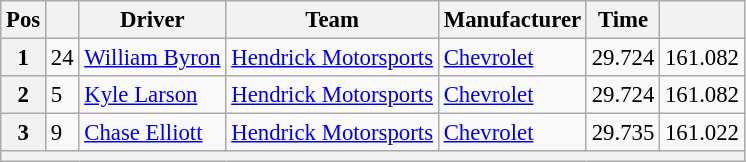<table class="wikitable" style="font-size:95%">
<tr>
<th>Pos</th>
<th></th>
<th>Driver</th>
<th>Team</th>
<th>Manufacturer</th>
<th>Time</th>
<th></th>
</tr>
<tr>
<th>1</th>
<td>24</td>
<td><a href='#'>William Byron</a></td>
<td><a href='#'>Hendrick Motorsports</a></td>
<td><a href='#'>Chevrolet</a></td>
<td>29.724</td>
<td>161.082</td>
</tr>
<tr>
<th>2</th>
<td>5</td>
<td><a href='#'>Kyle Larson</a></td>
<td><a href='#'>Hendrick Motorsports</a></td>
<td><a href='#'>Chevrolet</a></td>
<td>29.724</td>
<td>161.082</td>
</tr>
<tr>
<th>3</th>
<td>9</td>
<td><a href='#'>Chase Elliott</a></td>
<td><a href='#'>Hendrick Motorsports</a></td>
<td><a href='#'>Chevrolet</a></td>
<td>29.735</td>
<td>161.022</td>
</tr>
<tr>
<th colspan="7"></th>
</tr>
</table>
